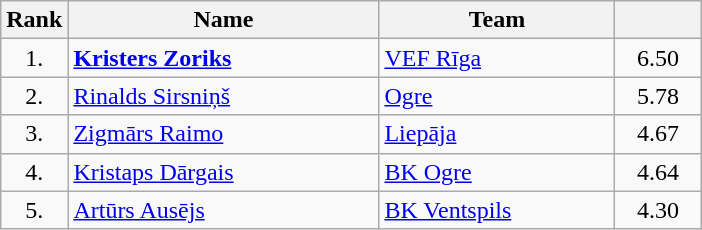<table class="wikitable" style="text-align: center;">
<tr>
<th>Rank</th>
<th width=200>Name</th>
<th width=150>Team</th>
<th width=50></th>
</tr>
<tr>
<td>1.</td>
<td align="left"> <strong><a href='#'>Kristers Zoriks</a></strong></td>
<td style="text-align:left;"><a href='#'>VEF Rīga</a></td>
<td>6.50</td>
</tr>
<tr>
<td>2.</td>
<td align="left"> <a href='#'>Rinalds Sirsniņš</a></td>
<td style="text-align:left;"><a href='#'>Ogre</a></td>
<td>5.78</td>
</tr>
<tr>
<td>3.</td>
<td align="left"> <a href='#'>Zigmārs Raimo</a></td>
<td style="text-align:left;"><a href='#'>Liepāja</a></td>
<td>4.67</td>
</tr>
<tr>
<td>4.</td>
<td align="left"> <a href='#'>Kristaps Dārgais</a></td>
<td style="text-align:left;"><a href='#'>BK Ogre</a></td>
<td>4.64</td>
</tr>
<tr>
<td>5.</td>
<td align="left"> <a href='#'>Artūrs Ausējs</a></td>
<td style="text-align:left;"><a href='#'>BK Ventspils</a></td>
<td>4.30</td>
</tr>
</table>
